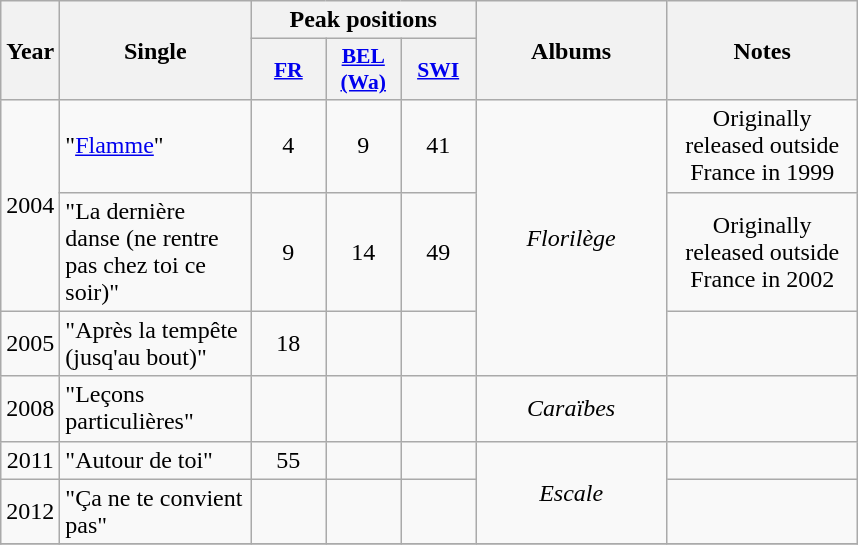<table class="wikitable">
<tr>
<th align="center" rowspan="2" width="10">Year</th>
<th align="center" rowspan="2" width="120">Single</th>
<th align="center" colspan="3" width="20">Peak positions</th>
<th align="center" rowspan="2" width="120">Albums</th>
<th align="center" rowspan="2" width="120">Notes</th>
</tr>
<tr>
<th scope="col" style="width:3em;font-size:90%;"><a href='#'>FR</a><br></th>
<th scope="col" style="width:3em;font-size:90%;"><a href='#'>BEL (Wa)</a><br></th>
<th scope="col" style="width:3em;font-size:90%;"><a href='#'>SWI</a><br></th>
</tr>
<tr>
<td style="text-align:center;" rowspan=2>2004</td>
<td>"<a href='#'>Flamme</a>"</td>
<td style="text-align:center;">4</td>
<td style="text-align:center;">9</td>
<td style="text-align:center;">41</td>
<td style="text-align:center;" rowspan=3><em>Florilège</em></td>
<td style="text-align:center;">Originally released outside France in 1999</td>
</tr>
<tr>
<td>"La dernière danse (ne rentre pas chez toi ce soir)"</td>
<td style="text-align:center;">9</td>
<td style="text-align:center;">14</td>
<td style="text-align:center;">49</td>
<td style="text-align:center;">Originally released outside France in 2002</td>
</tr>
<tr>
<td style="text-align:center;" rowspan=1>2005</td>
<td>"Après la tempête (jusq'au bout)"</td>
<td style="text-align:center;">18</td>
<td style="text-align:center;"></td>
<td style="text-align:center;"></td>
<td style="text-align:center;"></td>
</tr>
<tr>
<td style="text-align:center;" rowspan=1>2008</td>
<td>"Leçons particulières"</td>
<td style="text-align:center;"></td>
<td style="text-align:center;"></td>
<td style="text-align:center;"></td>
<td style="text-align:center;"><em>Caraïbes</em></td>
<td style="text-align:center;"></td>
</tr>
<tr>
<td style="text-align:center;" rowspan=1>2011</td>
<td>"Autour de toi"</td>
<td style="text-align:center;">55</td>
<td style="text-align:center;"></td>
<td style="text-align:center;"></td>
<td style="text-align:center;" rowspan=2><em>Escale</em></td>
<td style="text-align:center;"></td>
</tr>
<tr>
<td style="text-align:center;" rowspan=1>2012</td>
<td>"Ça ne te convient pas"</td>
<td style="text-align:center;"></td>
<td style="text-align:center;"></td>
<td style="text-align:center;"></td>
<td style="text-align:center;"></td>
</tr>
<tr>
</tr>
</table>
